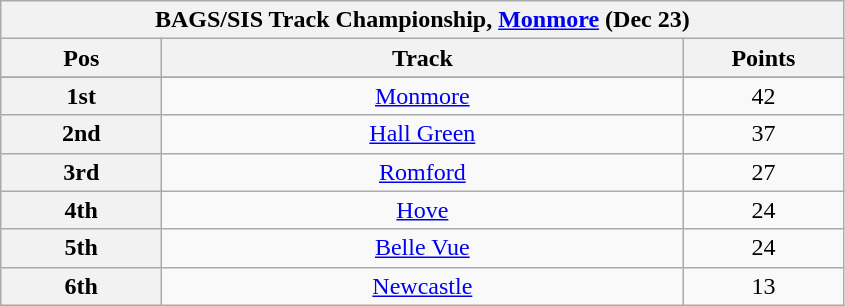<table class="wikitable">
<tr>
<th colspan="3">BAGS/SIS Track Championship, <a href='#'>Monmore</a> (Dec 23)</th>
</tr>
<tr>
<th width=100>Pos</th>
<th width=340>Track</th>
<th width=100>Points</th>
</tr>
<tr>
</tr>
<tr align=center>
<th>1st</th>
<td><a href='#'>Monmore</a></td>
<td align-center>42</td>
</tr>
<tr align=center>
<th>2nd</th>
<td><a href='#'>Hall Green</a></td>
<td align-center>37</td>
</tr>
<tr align=center>
<th>3rd</th>
<td><a href='#'>Romford</a></td>
<td align-center>27</td>
</tr>
<tr align=center>
<th>4th</th>
<td><a href='#'>Hove</a></td>
<td align-center>24</td>
</tr>
<tr align=center>
<th>5th</th>
<td><a href='#'>Belle Vue</a></td>
<td align-center>24</td>
</tr>
<tr align=center>
<th>6th</th>
<td><a href='#'>Newcastle</a></td>
<td align-center>13</td>
</tr>
</table>
